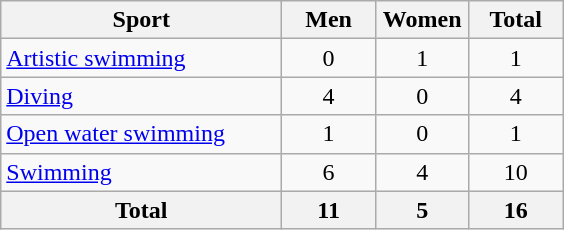<table class="wikitable sortable" style="text-align:center;">
<tr>
<th width=180>Sport</th>
<th width=55>Men</th>
<th width=55>Women</th>
<th width=55>Total</th>
</tr>
<tr>
<td align=left><a href='#'>Artistic swimming</a></td>
<td>0</td>
<td>1</td>
<td>1</td>
</tr>
<tr>
<td align=left><a href='#'>Diving</a></td>
<td>4</td>
<td>0</td>
<td>4</td>
</tr>
<tr>
<td align=left><a href='#'>Open water swimming</a></td>
<td>1</td>
<td>0</td>
<td>1</td>
</tr>
<tr>
<td align=left><a href='#'>Swimming</a></td>
<td>6</td>
<td>4</td>
<td>10</td>
</tr>
<tr>
<th>Total</th>
<th>11</th>
<th>5</th>
<th>16</th>
</tr>
</table>
